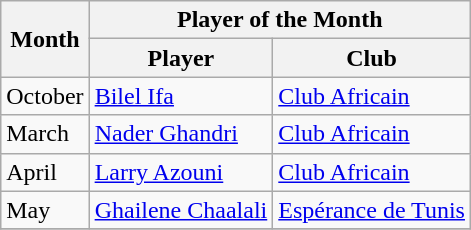<table class="wikitable">
<tr>
<th rowspan="2">Month</th>
<th colspan="2">Player of the Month</th>
</tr>
<tr>
<th>Player</th>
<th>Club</th>
</tr>
<tr>
<td>October</td>
<td> <a href='#'>Bilel Ifa</a></td>
<td><a href='#'>Club Africain</a></td>
</tr>
<tr>
<td>March</td>
<td> <a href='#'>Nader Ghandri</a></td>
<td><a href='#'>Club Africain</a></td>
</tr>
<tr>
<td>April</td>
<td> <a href='#'>Larry Azouni</a></td>
<td><a href='#'>Club Africain</a></td>
</tr>
<tr>
<td>May</td>
<td> <a href='#'>Ghailene Chaalali</a></td>
<td><a href='#'>Espérance de Tunis</a></td>
</tr>
<tr>
</tr>
</table>
